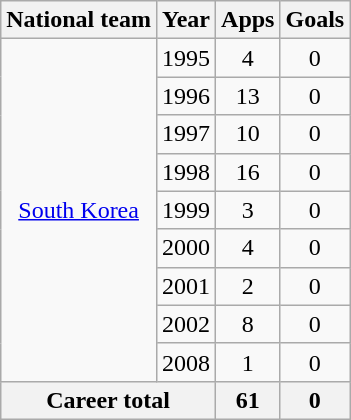<table class="wikitable" style="text-align:center">
<tr>
<th>National team</th>
<th>Year</th>
<th>Apps</th>
<th>Goals</th>
</tr>
<tr>
<td rowspan="9"><a href='#'>South Korea</a></td>
<td>1995</td>
<td>4</td>
<td>0</td>
</tr>
<tr>
<td>1996</td>
<td>13</td>
<td>0</td>
</tr>
<tr>
<td>1997</td>
<td>10</td>
<td>0</td>
</tr>
<tr>
<td>1998</td>
<td>16</td>
<td>0</td>
</tr>
<tr>
<td>1999</td>
<td>3</td>
<td>0</td>
</tr>
<tr>
<td>2000</td>
<td>4</td>
<td>0</td>
</tr>
<tr>
<td>2001</td>
<td>2</td>
<td>0</td>
</tr>
<tr>
<td>2002</td>
<td>8</td>
<td>0</td>
</tr>
<tr>
<td>2008</td>
<td>1</td>
<td>0</td>
</tr>
<tr>
<th colspan="2">Career total</th>
<th>61</th>
<th>0</th>
</tr>
</table>
